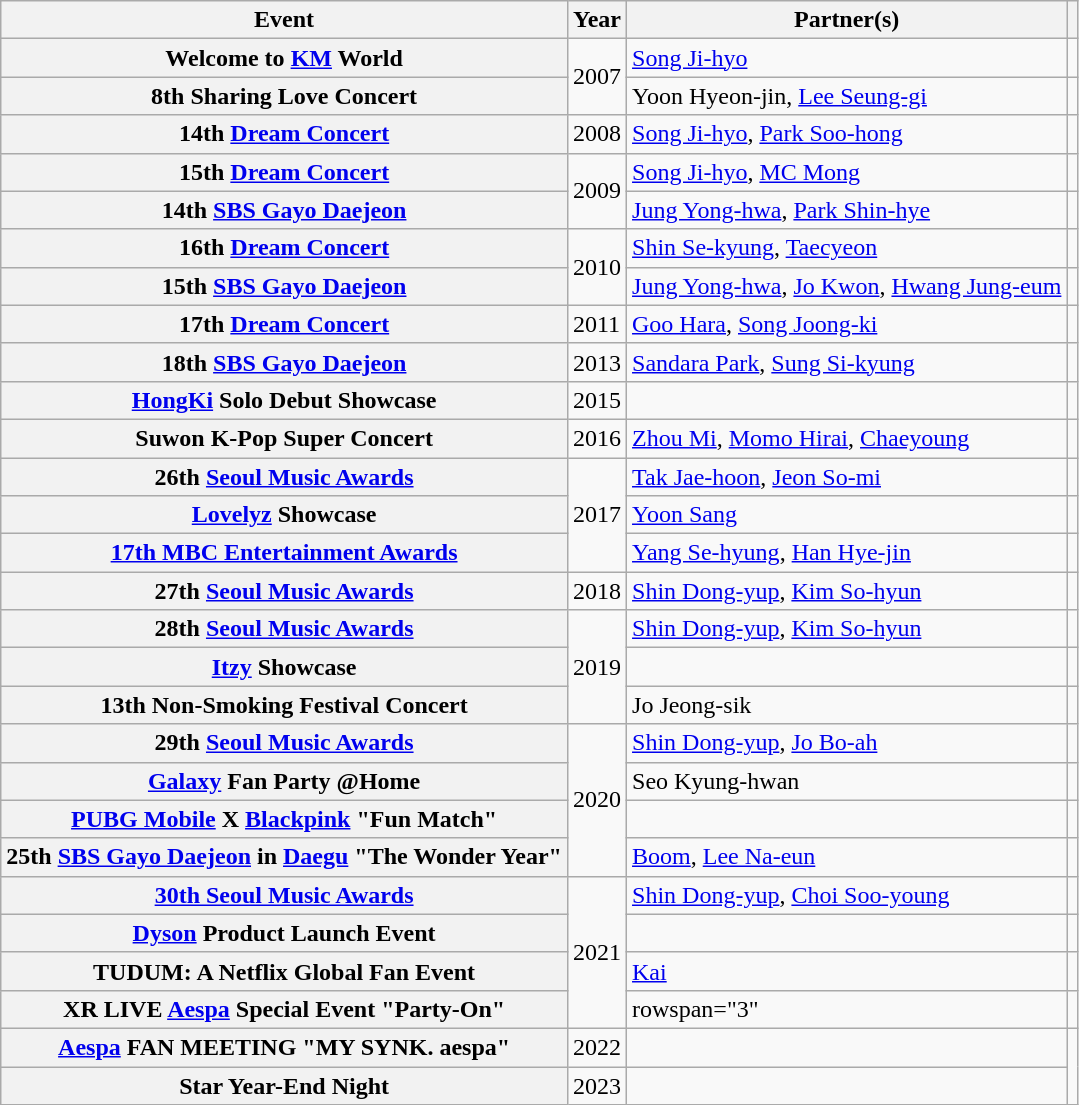<table class="wikitable plainrowheaders sortable">
<tr>
<th scope="col">Event</th>
<th scope="col">Year</th>
<th scope="col" class="unsortable">Partner(s)</th>
<th scope="col" class="unsortable"></th>
</tr>
<tr>
<th scope=row>Welcome to <a href='#'>KM</a> World</th>
<td rowspan="2">2007</td>
<td><a href='#'>Song Ji-hyo</a></td>
<td style="text-align:center;"></td>
</tr>
<tr>
<th scope=row>8th Sharing Love Concert</th>
<td>Yoon Hyeon-jin, <a href='#'>Lee Seung-gi</a></td>
<td style="text-align:center;"></td>
</tr>
<tr>
<th scope=row>14th <a href='#'>Dream Concert</a></th>
<td>2008</td>
<td><a href='#'>Song Ji-hyo</a>, <a href='#'>Park Soo-hong</a></td>
<td style="text-align:center;"></td>
</tr>
<tr>
<th scope=row>15th <a href='#'>Dream Concert</a></th>
<td rowspan="2">2009</td>
<td><a href='#'>Song Ji-hyo</a>, <a href='#'>MC Mong</a></td>
<td style="text-align:center;"></td>
</tr>
<tr>
<th scope=row>14th <a href='#'>SBS Gayo Daejeon</a></th>
<td><a href='#'>Jung Yong-hwa</a>, <a href='#'>Park Shin-hye</a></td>
<td style="text-align:center;"></td>
</tr>
<tr>
<th scope=row>16th <a href='#'>Dream Concert</a></th>
<td rowspan="2">2010</td>
<td><a href='#'>Shin Se-kyung</a>, <a href='#'>Taecyeon</a></td>
<td style="text-align:center;"></td>
</tr>
<tr>
<th scope=row>15th <a href='#'>SBS Gayo Daejeon</a></th>
<td><a href='#'>Jung Yong-hwa</a>, <a href='#'>Jo Kwon</a>, <a href='#'>Hwang Jung-eum</a></td>
<td style="text-align:center;"></td>
</tr>
<tr>
<th scope=row>17th <a href='#'>Dream Concert</a></th>
<td>2011</td>
<td><a href='#'>Goo Hara</a>, <a href='#'>Song Joong-ki</a></td>
<td style="text-align:center;"></td>
</tr>
<tr>
<th scope=row>18th <a href='#'>SBS Gayo Daejeon</a></th>
<td>2013</td>
<td><a href='#'>Sandara Park</a>, <a href='#'>Sung Si-kyung</a></td>
<td style="text-align:center;"></td>
</tr>
<tr>
<th scope=row><a href='#'>HongKi</a> <FM302> Solo Debut Showcase</th>
<td>2015</td>
<td></td>
<td style="text-align:center;"></td>
</tr>
<tr>
<th scope=row>Suwon K-Pop Super Concert</th>
<td>2016</td>
<td><a href='#'>Zhou Mi</a>, <a href='#'>Momo Hirai</a>, <a href='#'>Chaeyoung</a></td>
<td style="text-align:center;"></td>
</tr>
<tr>
<th scope=row>26th <a href='#'>Seoul Music Awards</a></th>
<td rowspan="3">2017</td>
<td><a href='#'>Tak Jae-hoon</a>, <a href='#'>Jeon So-mi</a></td>
<td style="text-align:center;"></td>
</tr>
<tr>
<th scope=row><a href='#'>Lovelyz</a> <R U Ready?> Showcase</th>
<td><a href='#'>Yoon Sang</a></td>
<td style="text-align:center;"></td>
</tr>
<tr>
<th scope=row><a href='#'>17th MBC Entertainment Awards</a></th>
<td><a href='#'>Yang Se-hyung</a>, <a href='#'>Han Hye-jin</a></td>
<td style="text-align:center;"></td>
</tr>
<tr>
<th scope=row>27th <a href='#'>Seoul Music Awards</a></th>
<td>2018</td>
<td><a href='#'>Shin Dong-yup</a>, <a href='#'>Kim So-hyun</a></td>
<td style="text-align:center;"></td>
</tr>
<tr>
<th scope=row>28th <a href='#'>Seoul Music Awards</a></th>
<td rowspan="3">2019</td>
<td><a href='#'>Shin Dong-yup</a>, <a href='#'>Kim So-hyun</a></td>
<td style="text-align:center;"></td>
</tr>
<tr>
<th scope=row><a href='#'>Itzy</a> <It'z ICY> Showcase</th>
<td></td>
<td style="text-align:center;"></td>
</tr>
<tr>
<th scope=row>13th Non-Smoking Festival Concert</th>
<td>Jo Jeong-sik</td>
<td style="text-align:center;"></td>
</tr>
<tr>
<th scope=row>29th <a href='#'>Seoul Music Awards</a></th>
<td rowspan="4">2020</td>
<td><a href='#'>Shin Dong-yup</a>, <a href='#'>Jo Bo-ah</a></td>
<td style="text-align:center;"></td>
</tr>
<tr>
<th scope=row><a href='#'>Galaxy</a> Fan Party @Home</th>
<td>Seo Kyung-hwan</td>
<td style="text-align:center;"></td>
</tr>
<tr>
<th scope=row><a href='#'>PUBG Mobile</a> X <a href='#'>Blackpink</a> "Fun Match"</th>
<td></td>
<td style="text-align:center;"></td>
</tr>
<tr>
<th scope=row>25th <a href='#'>SBS Gayo Daejeon</a> in <a href='#'>Daegu</a> "The Wonder Year"</th>
<td><a href='#'>Boom</a>, <a href='#'>Lee Na-eun</a></td>
<td style="text-align:center;"></td>
</tr>
<tr>
<th scope=row><a href='#'>30th Seoul Music Awards</a></th>
<td rowspan="4">2021</td>
<td><a href='#'>Shin Dong-yup</a>, <a href='#'>Choi Soo-young</a></td>
<td style="text-align:center;"></td>
</tr>
<tr>
<th scope=row><a href='#'>Dyson</a> Product Launch Event</th>
<td></td>
<td style="text-align:center;"></td>
</tr>
<tr>
<th scope=row>TUDUM: A Netflix Global Fan Event</th>
<td><a href='#'>Kai</a></td>
<td style="text-align:center;"></td>
</tr>
<tr>
<th scope=row>XR LIVE <a href='#'>Aespa</a> Special Event "Party-On"</th>
<td>rowspan="3" </td>
<td style="text-align:center;"></td>
</tr>
<tr>
<th scope=row><a href='#'>Aespa</a> FAN MEETING "MY SYNK. aespa"</th>
<td>2022</td>
<td style="text-align:center;"></td>
</tr>
<tr>
<th scope=row>Star Year-End Night</th>
<td>2023</td>
<td style="text-align:center;"></td>
</tr>
</table>
